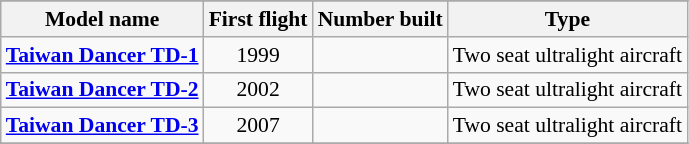<table class="wikitable" align=center style="font-size:90%;">
<tr>
</tr>
<tr style="background:#efefef;">
<th>Model name</th>
<th>First flight</th>
<th>Number built</th>
<th>Type</th>
</tr>
<tr>
<td align=left><strong><a href='#'>Taiwan Dancer TD-1</a></strong></td>
<td align=center>1999</td>
<td align=center></td>
<td align=left>Two seat ultralight aircraft</td>
</tr>
<tr>
<td align=left><strong><a href='#'>Taiwan Dancer TD-2</a></strong></td>
<td align=center>2002</td>
<td align=center></td>
<td align=left>Two seat ultralight aircraft</td>
</tr>
<tr>
<td align=left><strong><a href='#'>Taiwan Dancer TD-3</a></strong></td>
<td align=center>2007</td>
<td align=center></td>
<td align=left>Two seat ultralight aircraft</td>
</tr>
<tr>
</tr>
</table>
